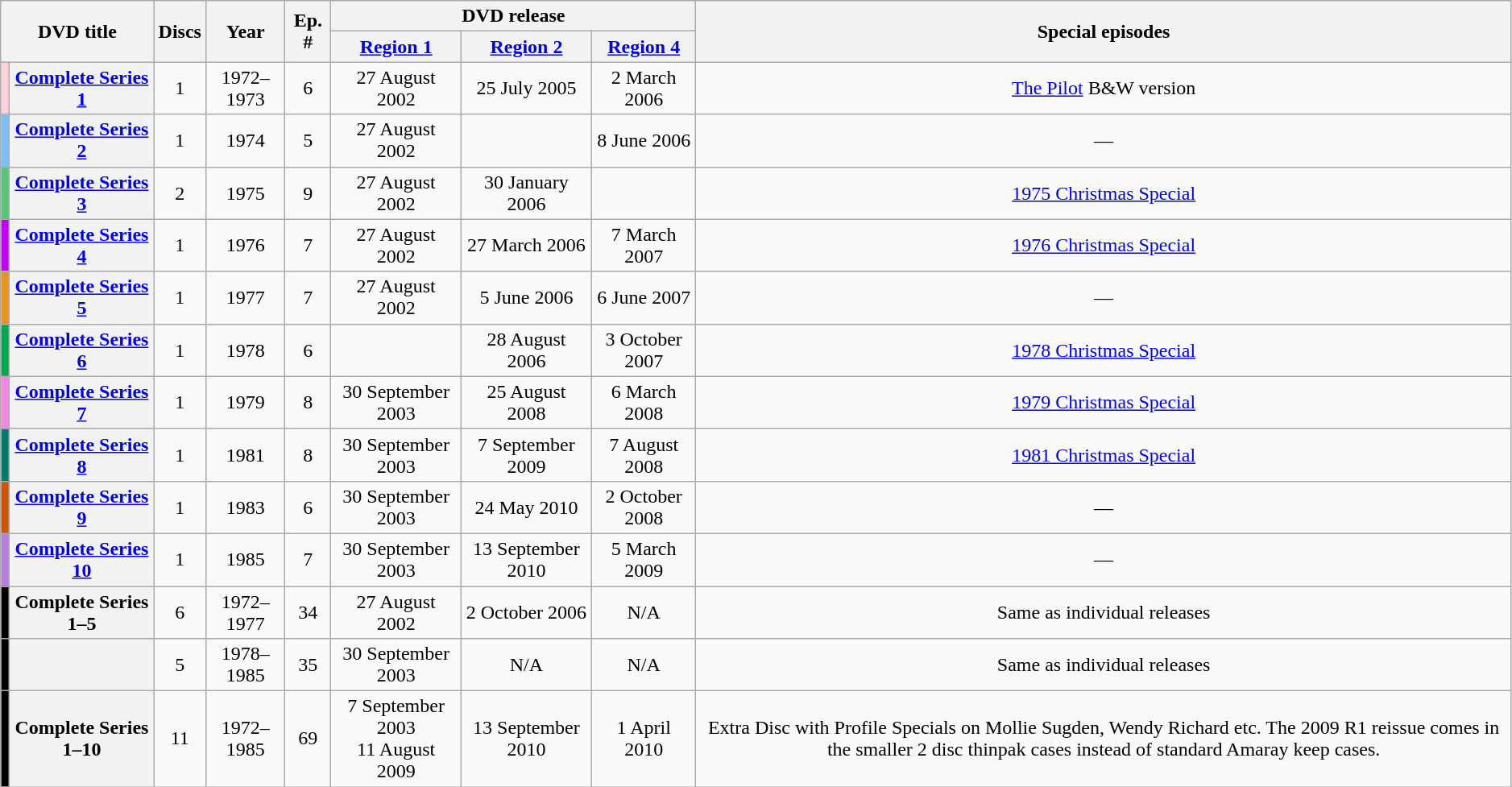<table class="wikitable"  style="width:99%; left:0 auto; text-align:center;">
<tr>
<th colspan="2" rowspan="2">DVD title</th>
<th rowspan="2">Discs</th>
<th rowspan="2">Year</th>
<th rowspan="2">Ep. #</th>
<th colspan="3">DVD release</th>
<th rowspan="2">Special episodes</th>
</tr>
<tr>
<th><a href='#'>Region 1</a></th>
<th><a href='#'>Region 2</a></th>
<th><a href='#'>Region 4</a></th>
</tr>
<tr>
<td style="background:#ffd1dc;"></td>
<th><a href='#'>Complete Series 1</a></th>
<td>1</td>
<td>1972–1973</td>
<td>6</td>
<td>27 August 2002</td>
<td>25 July 2005</td>
<td>2 March 2006</td>
<td><a href='#'>The Pilot</a> B&W version</td>
</tr>
<tr>
<td style="background:#73c2fb;"></td>
<th><a href='#'>Complete Series 2</a></th>
<td>1</td>
<td>1974</td>
<td>5</td>
<td>27 August 2002</td>
<td></td>
<td>8 June 2006</td>
<td>—</td>
</tr>
<tr>
<td style="background:#50c878;"></td>
<th><a href='#'>Complete Series 3</a></th>
<td>2</td>
<td>1975</td>
<td>9</td>
<td>27 August 2002</td>
<td>30 January 2006</td>
<td></td>
<td><a href='#'>1975 Christmas Special</a></td>
</tr>
<tr>
<td style="background:#bf00ff;"></td>
<th><a href='#'>Complete Series 4</a></th>
<td>1</td>
<td>1976</td>
<td>7</td>
<td>27 August 2002</td>
<td>27 March 2006</td>
<td>7 March 2007</td>
<td><a href='#'>1976 Christmas Special</a></td>
</tr>
<tr>
<td style="background:#ed9121;"></td>
<th><a href='#'>Complete Series 5</a></th>
<td>1</td>
<td>1977</td>
<td>7</td>
<td>27 August 2002</td>
<td>5 June 2006</td>
<td>6 June 2007</td>
<td>—</td>
</tr>
<tr>
<td style="background:#00a550;"></td>
<th><a href='#'>Complete Series 6</a></th>
<td>1</td>
<td>1978</td>
<td>6</td>
<td></td>
<td>28 August 2006</td>
<td>3 October 2007</td>
<td><a href='#'>1978 Christmas Special</a></td>
</tr>
<tr>
<td style="background:#f984e5;"></td>
<th><a href='#'>Complete Series 7</a></th>
<td>1</td>
<td>1979</td>
<td>8</td>
<td>30 September 2003</td>
<td>25 August 2008</td>
<td>6 March 2008</td>
<td><a href='#'>1979 Christmas Special</a></td>
</tr>
<tr>
<td style="background:#01796f;"></td>
<th><a href='#'>Complete Series 8</a></th>
<td>1</td>
<td>1981</td>
<td>8</td>
<td>30 September 2003</td>
<td>7 September 2009</td>
<td>7 August 2008</td>
<td><a href='#'>1981 Christmas Special</a></td>
</tr>
<tr>
<td style="background:#c50;"></td>
<th><a href='#'>Complete Series 9</a></th>
<td>1</td>
<td>1983</td>
<td>6</td>
<td>30 September 2003</td>
<td>24 May 2010</td>
<td>2 October 2008</td>
<td>—</td>
</tr>
<tr>
<td style="background:#B57EDC;"></td>
<th><a href='#'>Complete Series 10</a></th>
<td>1</td>
<td>1985</td>
<td>7</td>
<td>30 September 2003</td>
<td>13 September 2010</td>
<td>5 March 2009</td>
<td>—</td>
</tr>
<tr>
<td style="background:#000;"></td>
<th>Complete Series 1–5</th>
<td>6</td>
<td>1972–1977</td>
<td>34</td>
<td>27 August 2002</td>
<td>2 October 2006</td>
<td>N/A</td>
<td>Same as individual releases</td>
</tr>
<tr>
<td style="background:#000;"></td>
<th></th>
<td>5</td>
<td>1978–1985</td>
<td>35</td>
<td>30 September 2003</td>
<td>N/A</td>
<td>N/A</td>
<td>Same as individual releases</td>
</tr>
<tr>
<td style="background:#000;"></td>
<th>Complete Series 1–10</th>
<td>11</td>
<td>1972–1985</td>
<td>69</td>
<td>7 September 2003<br>11 August 2009</td>
<td>13 September 2010</td>
<td>1 April 2010</td>
<td>Extra Disc with Profile Specials on Mollie Sugden, Wendy Richard etc. The 2009 R1 reissue comes in the smaller 2 disc thinpak cases instead of standard Amaray keep cases.</td>
</tr>
</table>
